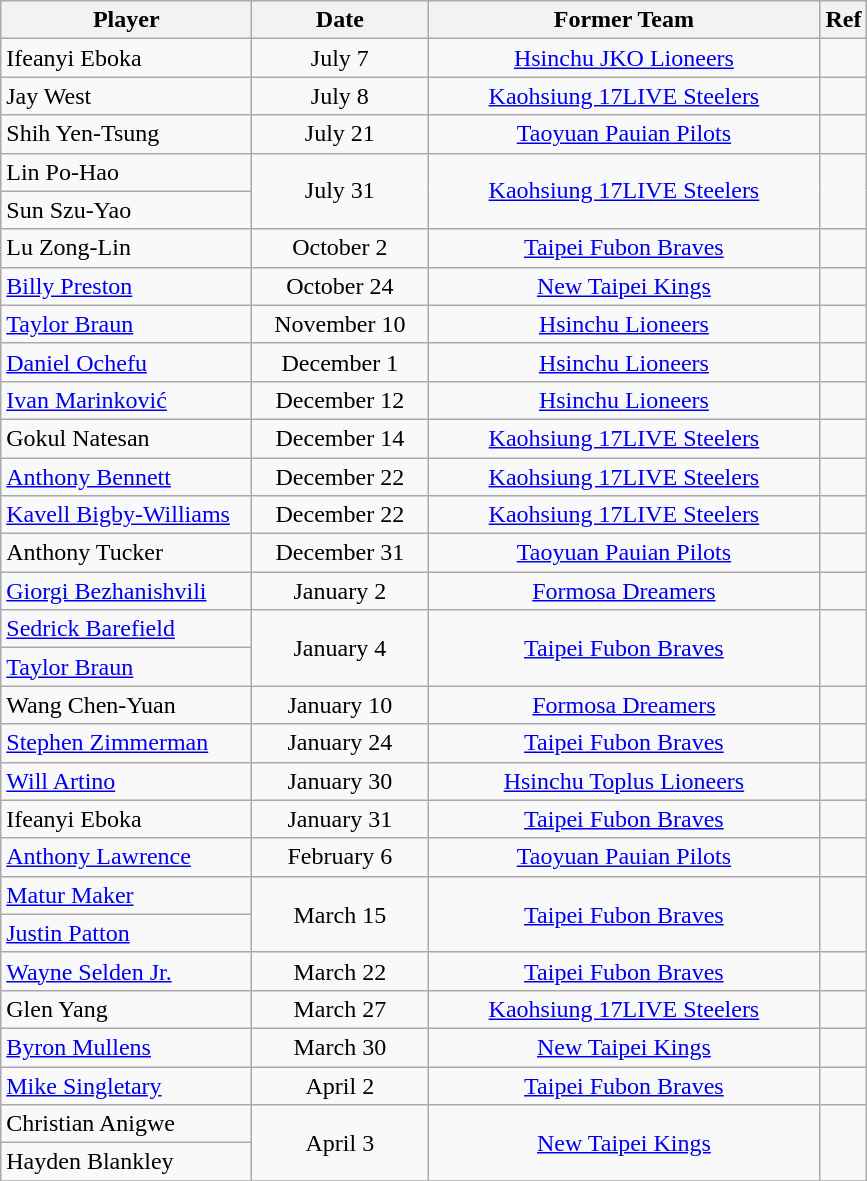<table class="wikitable sortable" style="text-align:left">
<tr>
<th style="width:160px">Player</th>
<th style="width:110px">Date</th>
<th style="width:254px">Former Team</th>
<th class="unsortable">Ref</th>
</tr>
<tr>
<td align="left">Ifeanyi Eboka</td>
<td align="center">July 7</td>
<td align="center"><a href='#'>Hsinchu JKO Lioneers</a></td>
<td align="center"></td>
</tr>
<tr>
<td align="left">Jay West</td>
<td align="center">July 8</td>
<td align="center"><a href='#'>Kaohsiung 17LIVE Steelers</a></td>
<td align="center"></td>
</tr>
<tr>
<td align="left">Shih Yen-Tsung</td>
<td align="center">July 21</td>
<td align="center"><a href='#'>Taoyuan Pauian Pilots</a></td>
<td align="center"></td>
</tr>
<tr>
<td align="left">Lin Po-Hao</td>
<td rowspan=2 align="center">July 31</td>
<td rowspan=2 align="center"><a href='#'>Kaohsiung 17LIVE Steelers</a></td>
<td rowspan=2 align="center"></td>
</tr>
<tr>
<td align="left">Sun Szu-Yao</td>
</tr>
<tr>
<td align="left">Lu Zong-Lin</td>
<td align="center">October 2</td>
<td align="center"><a href='#'>Taipei Fubon Braves</a></td>
<td align="center"></td>
</tr>
<tr>
<td align="left"><a href='#'>Billy Preston</a></td>
<td align="center">October 24</td>
<td align="center"><a href='#'>New Taipei Kings</a></td>
<td align="center"></td>
</tr>
<tr>
<td align="left"><a href='#'>Taylor Braun</a></td>
<td align="center">November 10</td>
<td align="center"><a href='#'>Hsinchu Lioneers</a></td>
<td align="center"></td>
</tr>
<tr>
<td align="left"><a href='#'>Daniel Ochefu</a></td>
<td align="center">December 1</td>
<td align="center"><a href='#'>Hsinchu Lioneers</a></td>
<td align="center"></td>
</tr>
<tr>
<td align="left"><a href='#'>Ivan Marinković</a></td>
<td align="center">December 12</td>
<td align="center"><a href='#'>Hsinchu Lioneers</a></td>
<td align="center"></td>
</tr>
<tr>
<td align="left">Gokul Natesan</td>
<td align="center">December 14</td>
<td align="center"><a href='#'>Kaohsiung 17LIVE Steelers</a></td>
<td align="center"></td>
</tr>
<tr>
<td align="left"><a href='#'>Anthony Bennett</a></td>
<td align="center">December 22</td>
<td align="center"><a href='#'>Kaohsiung 17LIVE Steelers</a></td>
<td align="center"></td>
</tr>
<tr>
<td align="left"><a href='#'>Kavell Bigby-Williams</a></td>
<td align="center">December 22</td>
<td align="center"><a href='#'>Kaohsiung 17LIVE Steelers</a></td>
<td align="center"></td>
</tr>
<tr>
<td align="left">Anthony Tucker</td>
<td align="center">December 31</td>
<td align="center"><a href='#'>Taoyuan Pauian Pilots</a></td>
<td align="center"></td>
</tr>
<tr>
<td align="left"><a href='#'>Giorgi Bezhanishvili</a></td>
<td align="center">January 2</td>
<td align="center"><a href='#'>Formosa Dreamers</a></td>
<td align="center"></td>
</tr>
<tr>
<td align="left"><a href='#'>Sedrick Barefield</a></td>
<td rowspan=2 align="center">January 4</td>
<td rowspan=2 align="center"><a href='#'>Taipei Fubon Braves</a></td>
<td rowspan=2 align="center"></td>
</tr>
<tr>
<td align="left"><a href='#'>Taylor Braun</a></td>
</tr>
<tr>
<td align="left">Wang Chen-Yuan</td>
<td align="center">January 10</td>
<td align="center"><a href='#'>Formosa Dreamers</a></td>
<td align="center"></td>
</tr>
<tr>
<td align="left"><a href='#'>Stephen Zimmerman</a></td>
<td align="center">January 24</td>
<td align="center"><a href='#'>Taipei Fubon Braves</a></td>
<td align="center"></td>
</tr>
<tr>
<td align="left"><a href='#'>Will Artino</a></td>
<td align="center">January 30</td>
<td align="center"><a href='#'>Hsinchu Toplus Lioneers</a></td>
<td align="center"></td>
</tr>
<tr>
<td align="left">Ifeanyi Eboka</td>
<td align="center">January 31</td>
<td align="center"><a href='#'>Taipei Fubon Braves</a></td>
<td align="center"></td>
</tr>
<tr>
<td align="left"><a href='#'>Anthony Lawrence</a></td>
<td align="center">February 6</td>
<td align="center"><a href='#'>Taoyuan Pauian Pilots</a></td>
<td align="center"></td>
</tr>
<tr>
<td align="left"><a href='#'>Matur Maker</a></td>
<td rowspan="2" align="center">March 15</td>
<td rowspan="2" align="center"><a href='#'>Taipei Fubon Braves</a></td>
<td rowspan="2" align="center"></td>
</tr>
<tr>
<td align="left"><a href='#'>Justin Patton</a></td>
</tr>
<tr>
<td align="left"><a href='#'>Wayne Selden Jr.</a></td>
<td align="center">March 22</td>
<td align="center"><a href='#'>Taipei Fubon Braves</a></td>
<td align="center"></td>
</tr>
<tr>
<td align="left">Glen Yang</td>
<td align="center">March 27</td>
<td align="center"><a href='#'>Kaohsiung 17LIVE Steelers</a></td>
<td align="center"></td>
</tr>
<tr>
<td align="left"><a href='#'>Byron Mullens</a></td>
<td align="center">March 30</td>
<td align="center"><a href='#'>New Taipei Kings</a></td>
<td align="center"></td>
</tr>
<tr>
<td align="left"><a href='#'>Mike Singletary</a></td>
<td align="center">April 2</td>
<td align="center"><a href='#'>Taipei Fubon Braves</a></td>
<td align="center"></td>
</tr>
<tr>
<td align="left">Christian Anigwe</td>
<td rowspan="2" align="center">April 3</td>
<td rowspan="2" align="center"><a href='#'>New Taipei Kings</a></td>
<td rowspan="2" align="center"></td>
</tr>
<tr>
<td align="left">Hayden Blankley</td>
</tr>
<tr>
</tr>
</table>
